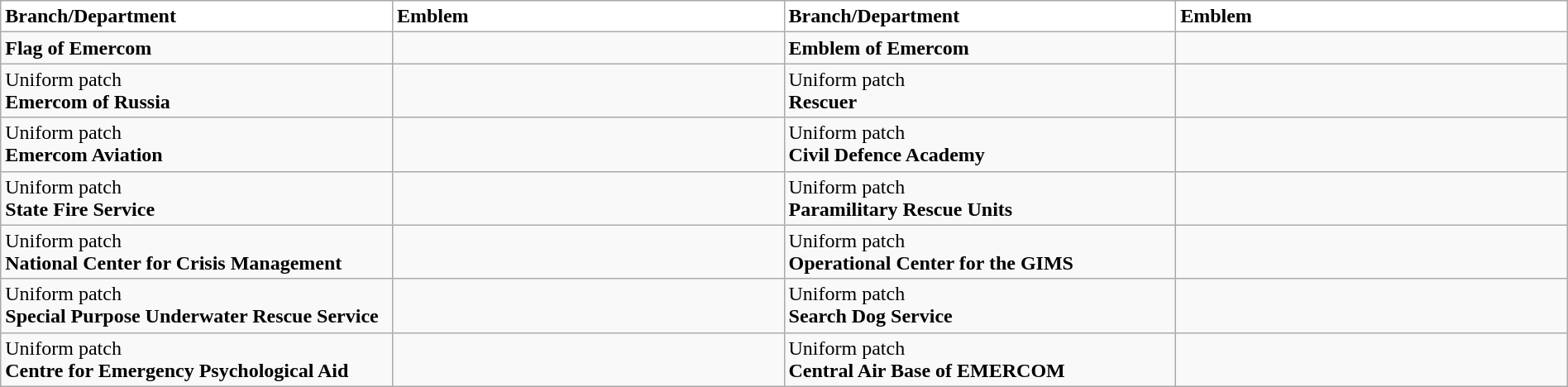<table class="wikitable" width="100%">
<tr>
<td width="25%" bgcolor="#FFFFFF"><strong>Branch/Department</strong></td>
<td width="25%" bgcolor="#FFFFFF"><strong>Emblem</strong></td>
<td width="25%" bgcolor="#FFFFFF"><strong>Branch/Department</strong></td>
<td width="25%" bgcolor="#FFFFFF"><strong>Emblem</strong></td>
</tr>
<tr>
<td><strong>Flag of Emercom</strong></td>
<td></td>
<td><strong>Emblem of Emercom</strong></td>
<td></td>
</tr>
<tr>
<td>Uniform patch<br><strong>Emercom of Russia</strong></td>
<td></td>
<td>Uniform patch<br><strong>Rescuer</strong></td>
<td></td>
</tr>
<tr>
<td>Uniform patch<br><strong>Emercom Aviation</strong></td>
<td></td>
<td>Uniform patch<br><strong>Civil Defence Academy</strong></td>
<td></td>
</tr>
<tr>
<td>Uniform patch<br><strong>State Fire Service</strong></td>
<td></td>
<td>Uniform patch<br><strong>Paramilitary Rescue Units</strong></td>
<td></td>
</tr>
<tr>
<td>Uniform patch<br><strong>National Center for Crisis Management</strong></td>
<td></td>
<td>Uniform patch<br><strong>Operational Center for the GIMS</strong></td>
<td></td>
</tr>
<tr>
<td>Uniform patch<br><strong>Special Purpose Underwater Rescue Service</strong></td>
<td></td>
<td>Uniform patch<br><strong>Search Dog Service</strong></td>
<td></td>
</tr>
<tr>
<td>Uniform patch<br><strong>Centre for Emergency Psychological Aid</strong></td>
<td></td>
<td>Uniform patch<br><strong>Central Air Base of EMERCOM</strong></td>
<td></td>
</tr>
</table>
